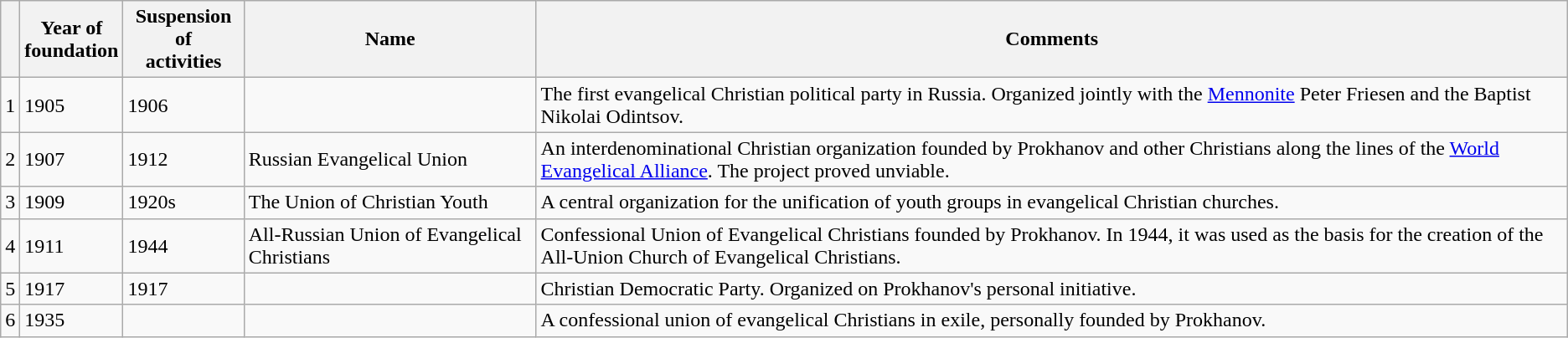<table class="wikitable sortable mw-collapsible mw-collapsed">
<tr>
<th></th>
<th>Year of<br>foundation</th>
<th>Suspension of<br>activities</th>
<th>Name</th>
<th>Comments</th>
</tr>
<tr>
<td>1</td>
<td>1905</td>
<td>1906</td>
<td></td>
<td>The first evangelical Christian political party in Russia. Organized jointly with the <a href='#'>Mennonite</a> Peter Friesen and the Baptist Nikolai Odintsov.</td>
</tr>
<tr>
<td>2</td>
<td>1907</td>
<td>1912</td>
<td>Russian Evangelical Union</td>
<td>An interdenominational Christian organization founded by Prokhanov and other Christians along the lines of the <a href='#'>World Evangelical Alliance</a>. The project proved unviable.</td>
</tr>
<tr>
<td>3</td>
<td>1909</td>
<td>1920s</td>
<td>The Union of Christian Youth</td>
<td>A central organization for the unification of youth groups in evangelical Christian churches.</td>
</tr>
<tr>
<td>4</td>
<td>1911</td>
<td>1944</td>
<td>All-Russian Union of Evangelical Christians</td>
<td>Confessional Union of Evangelical Christians founded by Prokhanov. In 1944, it was used as the basis for the creation of the All-Union Church of Evangelical Christians.</td>
</tr>
<tr>
<td>5</td>
<td>1917</td>
<td>1917</td>
<td></td>
<td>Christian Democratic Party. Organized on Prokhanov's personal initiative.</td>
</tr>
<tr>
<td>6</td>
<td>1935</td>
<td></td>
<td></td>
<td>A confessional union of evangelical Christians in exile, personally founded by Prokhanov.</td>
</tr>
</table>
